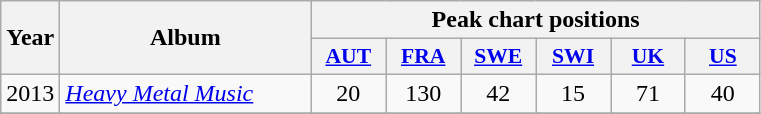<table class="wikitable plainrowheaders" style="text-align:left;" border="1">
<tr>
<th scope="col" rowspan="2" width="10">Year</th>
<th scope="col" rowspan="2" style="width:10em;">Album</th>
<th scope="col" colspan="6">Peak chart positions</th>
</tr>
<tr>
<th scope="col" style="width:3em;font-size:90%;"><a href='#'>AUT</a><br></th>
<th scope="col" style="width:3em;font-size:90%;"><a href='#'>FRA</a><br></th>
<th scope="col" style="width:3em;font-size:90%;"><a href='#'>SWE</a><br></th>
<th scope="col" style="width:3em;font-size:90%;"><a href='#'>SWI</a><br></th>
<th scope="col" style="width:3em;font-size:90%;"><a href='#'>UK</a></th>
<th scope="col" style="width:3em;font-size:90%;"><a href='#'>US</a></th>
</tr>
<tr>
<td>2013</td>
<td><em><a href='#'>Heavy Metal Music</a></em></td>
<td style="text-align:center;">20</td>
<td style="text-align:center;">130</td>
<td style="text-align:center;">42</td>
<td style="text-align:center;">15</td>
<td style="text-align:center;">71</td>
<td style="text-align:center;">40</td>
</tr>
<tr>
</tr>
</table>
